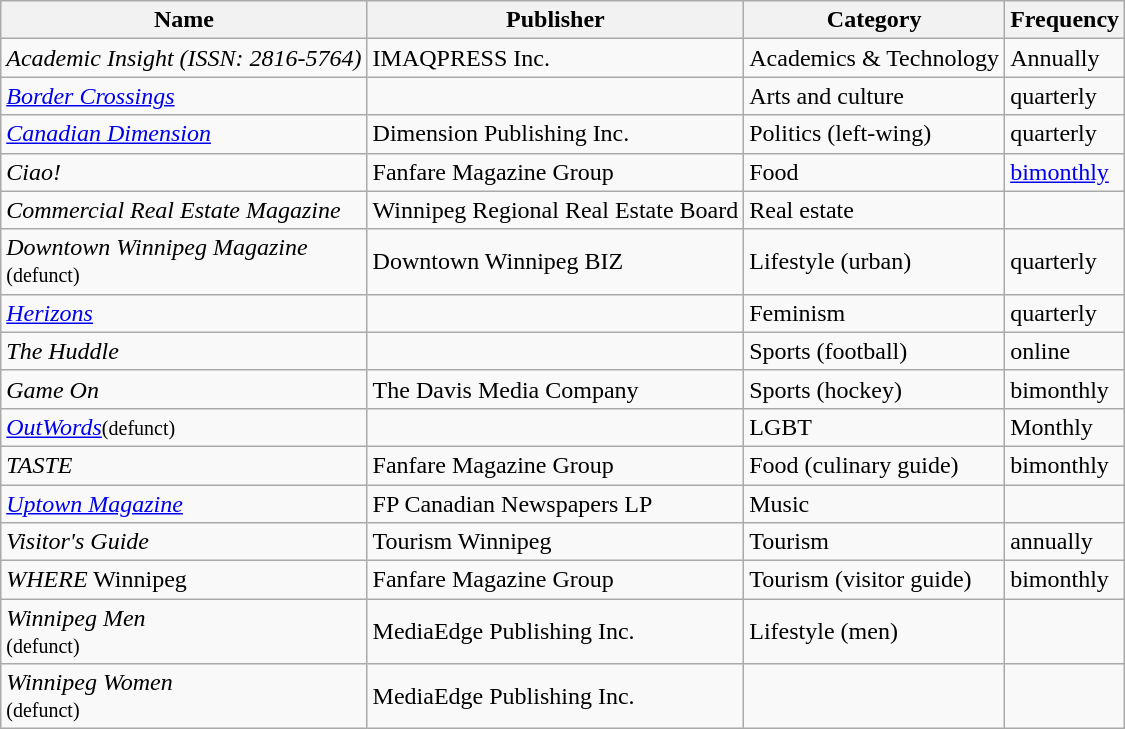<table class="wikitable">
<tr>
<th>Name</th>
<th>Publisher</th>
<th>Category</th>
<th>Frequency</th>
</tr>
<tr>
<td><em>Academic Insight (ISSN: 2816-5764)</em></td>
<td>IMAQPRESS Inc.</td>
<td>Academics & Technology</td>
<td>Annually</td>
</tr>
<tr>
<td><em><a href='#'>Border Crossings</a></em></td>
<td></td>
<td>Arts and culture</td>
<td>quarterly</td>
</tr>
<tr>
<td><em><a href='#'>Canadian Dimension</a></em></td>
<td>Dimension Publishing Inc.</td>
<td>Politics (left-wing)</td>
<td>quarterly</td>
</tr>
<tr>
<td><em>Ciao!</em></td>
<td>Fanfare Magazine Group</td>
<td>Food</td>
<td><a href='#'>bimonthly</a></td>
</tr>
<tr>
<td><em>Commercial Real Estate Magazine</em></td>
<td>Winnipeg Regional Real Estate Board</td>
<td>Real estate</td>
<td></td>
</tr>
<tr>
<td><em>Downtown Winnipeg Magazine</em><br><small>(defunct)</small></td>
<td>Downtown Winnipeg BIZ</td>
<td>Lifestyle (urban)</td>
<td>quarterly</td>
</tr>
<tr>
<td><em><a href='#'>Herizons</a></em></td>
<td></td>
<td>Feminism</td>
<td>quarterly</td>
</tr>
<tr>
<td><em>The Huddle</em></td>
<td></td>
<td>Sports (football)</td>
<td>online</td>
</tr>
<tr>
<td><em>Game On</em></td>
<td>The Davis Media Company</td>
<td>Sports (hockey)</td>
<td>bimonthly</td>
</tr>
<tr>
<td><em><a href='#'>OutWords</a></em><small>(defunct)</small></td>
<td></td>
<td>LGBT</td>
<td>Monthly</td>
</tr>
<tr>
<td><em>TASTE</em></td>
<td>Fanfare Magazine Group</td>
<td>Food (culinary guide)</td>
<td>bimonthly</td>
</tr>
<tr>
<td><em><a href='#'>Uptown Magazine</a></em></td>
<td>FP Canadian Newspapers LP</td>
<td>Music</td>
<td></td>
</tr>
<tr>
<td><em>Visitor's Guide</em></td>
<td>Tourism Winnipeg</td>
<td>Tourism</td>
<td>annually</td>
</tr>
<tr>
<td><em>WHERE</em> Winnipeg</td>
<td>Fanfare Magazine Group</td>
<td>Tourism (visitor guide)</td>
<td>bimonthly</td>
</tr>
<tr>
<td><em>Winnipeg Men</em><br><small>(defunct)</small></td>
<td>MediaEdge Publishing Inc.</td>
<td>Lifestyle (men)</td>
<td></td>
</tr>
<tr>
<td><em>Winnipeg Women</em><br><small>(defunct)</small></td>
<td>MediaEdge Publishing Inc.</td>
<td></td>
<td></td>
</tr>
</table>
